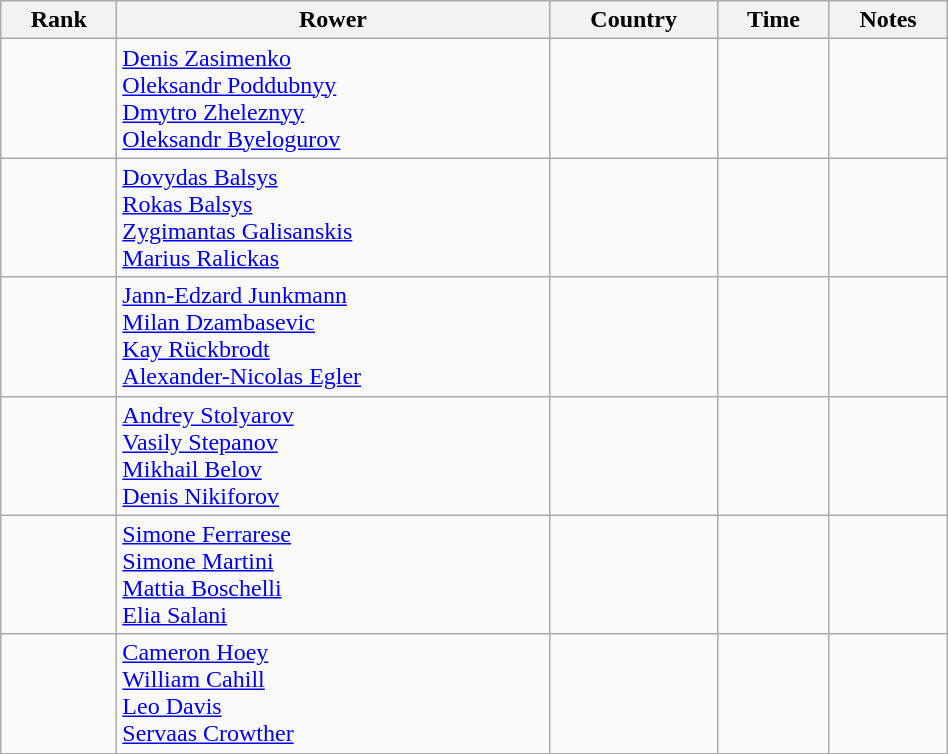<table class="wikitable" width=50%>
<tr>
<th>Rank</th>
<th>Rower</th>
<th>Country</th>
<th>Time</th>
<th>Notes</th>
</tr>
<tr>
<td></td>
<td><a href='#'>Denis Zasimenko</a><br><a href='#'>Oleksandr Poddubnyy</a><br><a href='#'>Dmytro Zheleznyy</a><br><a href='#'>Oleksandr Byelogurov</a></td>
<td></td>
<td></td>
<td></td>
</tr>
<tr>
<td></td>
<td><a href='#'>Dovydas Balsys</a><br><a href='#'>Rokas Balsys</a><br><a href='#'>Zygimantas Galisanskis</a><br><a href='#'>Marius Ralickas</a></td>
<td></td>
<td></td>
<td></td>
</tr>
<tr>
<td></td>
<td><a href='#'>Jann-Edzard Junkmann</a><br><a href='#'>Milan Dzambasevic</a><br><a href='#'>Kay Rückbrodt</a><br><a href='#'>Alexander-Nicolas Egler</a></td>
<td></td>
<td></td>
<td></td>
</tr>
<tr>
<td></td>
<td><a href='#'>Andrey Stolyarov</a><br><a href='#'>Vasily Stepanov</a><br><a href='#'>Mikhail Belov</a><br><a href='#'>Denis Nikiforov</a></td>
<td></td>
<td></td>
<td></td>
</tr>
<tr>
<td></td>
<td><a href='#'>Simone Ferrarese</a><br><a href='#'>Simone Martini</a><br><a href='#'>Mattia Boschelli</a><br><a href='#'>Elia Salani</a></td>
<td></td>
<td></td>
<td></td>
</tr>
<tr>
<td></td>
<td><a href='#'>Cameron Hoey</a><br><a href='#'>William Cahill</a><br><a href='#'>Leo Davis</a><br><a href='#'>Servaas Crowther</a></td>
<td></td>
<td></td>
<td></td>
</tr>
</table>
